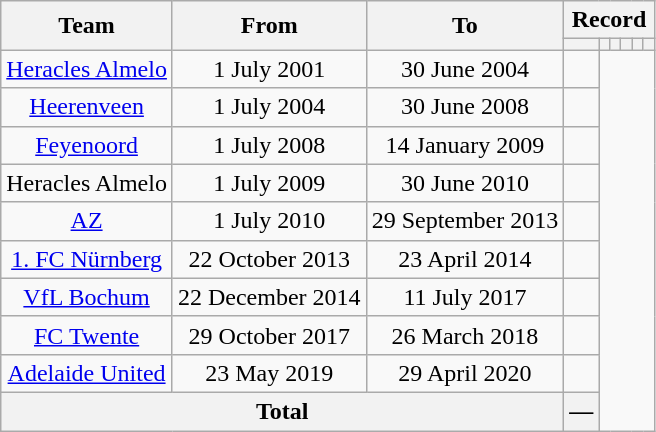<table class="wikitable" style="text-align: center">
<tr>
<th rowspan="2">Team</th>
<th rowspan="2">From</th>
<th rowspan="2">To</th>
<th colspan="6">Record</th>
</tr>
<tr>
<th></th>
<th></th>
<th></th>
<th></th>
<th></th>
<th></th>
</tr>
<tr>
<td><a href='#'>Heracles Almelo</a></td>
<td>1 July 2001</td>
<td>30 June 2004<br></td>
<td><br></td>
</tr>
<tr>
<td><a href='#'>Heerenveen</a></td>
<td>1 July 2004</td>
<td>30 June 2008<br></td>
<td><br></td>
</tr>
<tr>
<td><a href='#'>Feyenoord</a></td>
<td>1 July 2008</td>
<td>14 January 2009<br></td>
<td></td>
</tr>
<tr>
<td>Heracles Almelo</td>
<td>1 July 2009</td>
<td>30 June 2010<br></td>
<td></td>
</tr>
<tr>
<td><a href='#'>AZ</a></td>
<td>1 July 2010</td>
<td>29 September 2013<br></td>
<td><br></td>
</tr>
<tr>
<td><a href='#'>1. FC Nürnberg</a></td>
<td>22 October 2013</td>
<td>23 April 2014<br></td>
<td></td>
</tr>
<tr>
<td><a href='#'>VfL Bochum</a></td>
<td>22 December 2014</td>
<td>11 July 2017<br></td>
<td></td>
</tr>
<tr>
<td><a href='#'>FC Twente</a></td>
<td>29 October 2017</td>
<td>26 March 2018<br></td>
<td></td>
</tr>
<tr>
<td><a href='#'>Adelaide United</a></td>
<td>23 May 2019</td>
<td>29 April 2020<br></td>
<td></td>
</tr>
<tr>
<th colspan="3">Total<br></th>
<th>—</th>
</tr>
</table>
